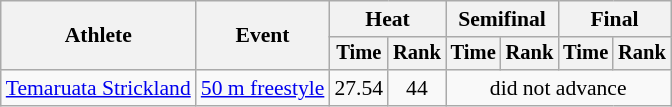<table class=wikitable style="font-size:90%">
<tr>
<th rowspan=2>Athlete</th>
<th rowspan=2>Event</th>
<th colspan="2">Heat</th>
<th colspan="2">Semifinal</th>
<th colspan="2">Final</th>
</tr>
<tr style="font-size:95%">
<th>Time</th>
<th>Rank</th>
<th>Time</th>
<th>Rank</th>
<th>Time</th>
<th>Rank</th>
</tr>
<tr align=center>
<td align=left><a href='#'>Temaruata Strickland</a></td>
<td align=left><a href='#'>50 m freestyle</a></td>
<td>27.54</td>
<td>44</td>
<td colspan=6>did not advance</td>
</tr>
</table>
